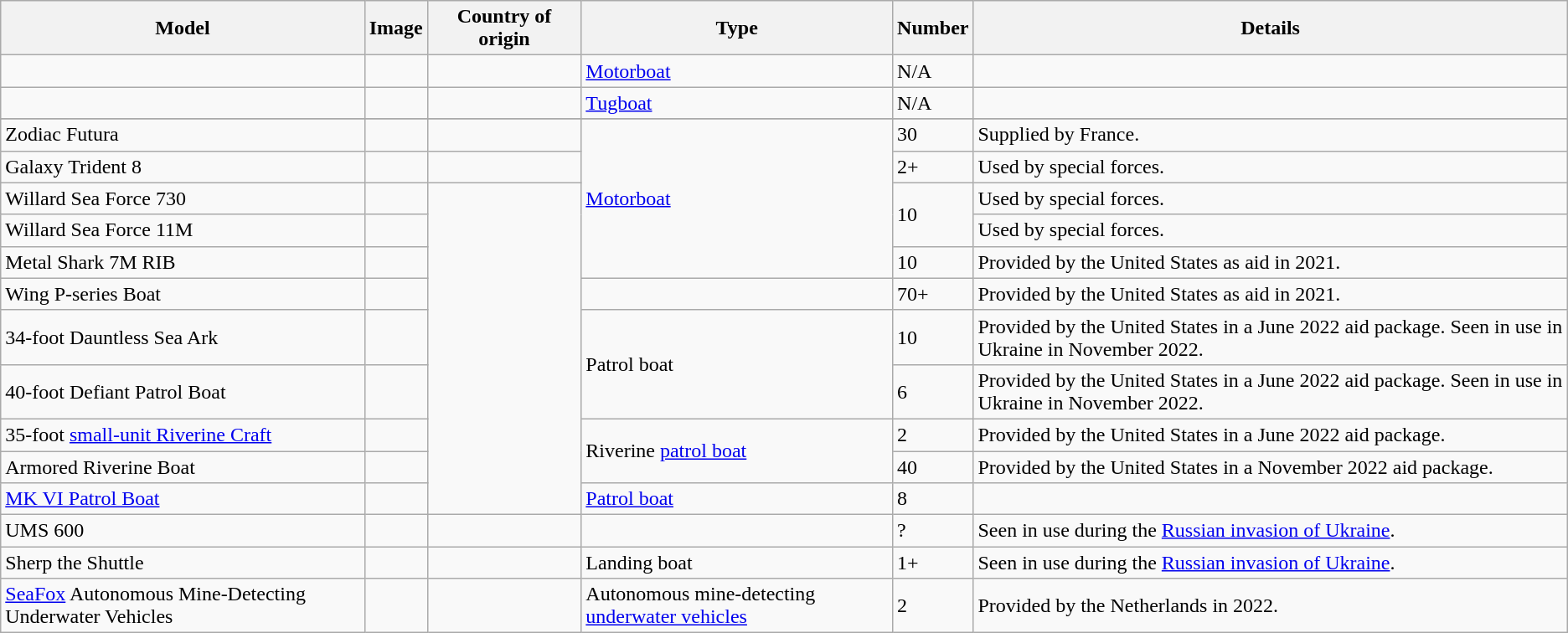<table class="wikitable sortable">
<tr>
<th>Model</th>
<th>Image</th>
<th style="width:115px;">Country of origin</th>
<th>Type</th>
<th>Number</th>
<th>Details</th>
</tr>
<tr>
<td></td>
<td></td>
<td></td>
<td><a href='#'>Motorboat</a></td>
<td>N/A</td>
<td></td>
</tr>
<tr>
<td></td>
<td></td>
<td></td>
<td><a href='#'>Tugboat</a></td>
<td>N/A</td>
<td></td>
</tr>
<tr>
</tr>
<tr>
<td>Zodiac Futura</td>
<td></td>
<td></td>
<td rowspan="5"><a href='#'>Motorboat</a></td>
<td>30</td>
<td>Supplied by France.</td>
</tr>
<tr>
<td>Galaxy Trident 8</td>
<td></td>
<td></td>
<td>2+</td>
<td>Used by special forces.</td>
</tr>
<tr>
<td>Willard Sea Force 730</td>
<td></td>
<td rowspan="9"></td>
<td rowspan="2">10</td>
<td>Used by special forces.</td>
</tr>
<tr>
<td>Willard Sea Force 11M</td>
<td></td>
<td>Used by special forces.</td>
</tr>
<tr>
<td>Metal Shark 7M RIB</td>
<td></td>
<td>10</td>
<td>Provided by the United States as aid in 2021.</td>
</tr>
<tr>
<td>Wing P-series Boat</td>
<td></td>
<td></td>
<td>70+</td>
<td>Provided by the United States as aid in 2021.</td>
</tr>
<tr>
<td>34-foot Dauntless Sea Ark</td>
<td></td>
<td rowspan="2">Patrol boat</td>
<td>10</td>
<td>Provided by the United States in a June 2022 aid package. Seen in use in Ukraine in November 2022.</td>
</tr>
<tr>
<td>40-foot Defiant Patrol Boat</td>
<td></td>
<td>6</td>
<td>Provided by the United States in a June 2022 aid package. Seen in use in Ukraine in November 2022.</td>
</tr>
<tr>
<td>35-foot <a href='#'>small-unit Riverine Craft</a></td>
<td></td>
<td rowspan="2">Riverine <a href='#'>patrol boat</a></td>
<td>2</td>
<td>Provided by the United States in a June 2022 aid package.</td>
</tr>
<tr>
<td>Armored Riverine Boat</td>
<td></td>
<td>40</td>
<td>Provided by the United States in a November 2022 aid package.</td>
</tr>
<tr>
<td><a href='#'>MK VI Patrol Boat</a></td>
<td></td>
<td><a href='#'>Patrol boat</a></td>
<td>8</td>
<td></td>
</tr>
<tr>
<td>UMS 600</td>
<td></td>
<td></td>
<td></td>
<td>?</td>
<td>Seen in use during the <a href='#'>Russian invasion of Ukraine</a>.</td>
</tr>
<tr>
<td>Sherp the Shuttle</td>
<td></td>
<td></td>
<td>Landing boat</td>
<td>1+</td>
<td>Seen in use during the <a href='#'>Russian invasion of Ukraine</a>.</td>
</tr>
<tr>
<td><a href='#'>SeaFox</a> Autonomous Mine-Detecting Underwater Vehicles</td>
<td></td>
<td></td>
<td>Autonomous mine-detecting <a href='#'>underwater vehicles</a></td>
<td>2</td>
<td>Provided by the Netherlands in 2022.</td>
</tr>
</table>
